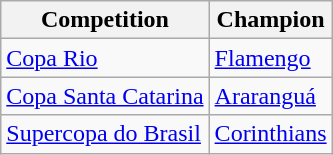<table class="wikitable">
<tr>
<th>Competition</th>
<th>Champion</th>
</tr>
<tr>
<td><a href='#'>Copa Rio</a></td>
<td><a href='#'>Flamengo</a></td>
</tr>
<tr>
<td><a href='#'>Copa Santa Catarina</a></td>
<td><a href='#'>Araranguá</a></td>
</tr>
<tr>
<td><a href='#'>Supercopa do Brasil</a></td>
<td><a href='#'>Corinthians</a></td>
</tr>
</table>
